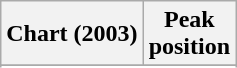<table class="wikitable sortable plainrowheaders" style="text-align:center">
<tr>
<th scope="col">Chart (2003)</th>
<th scope="col">Peak<br>position</th>
</tr>
<tr>
</tr>
<tr>
</tr>
<tr>
</tr>
<tr>
</tr>
<tr>
</tr>
<tr>
</tr>
<tr>
</tr>
<tr>
</tr>
<tr>
</tr>
<tr>
</tr>
<tr>
</tr>
<tr>
</tr>
<tr>
</tr>
</table>
